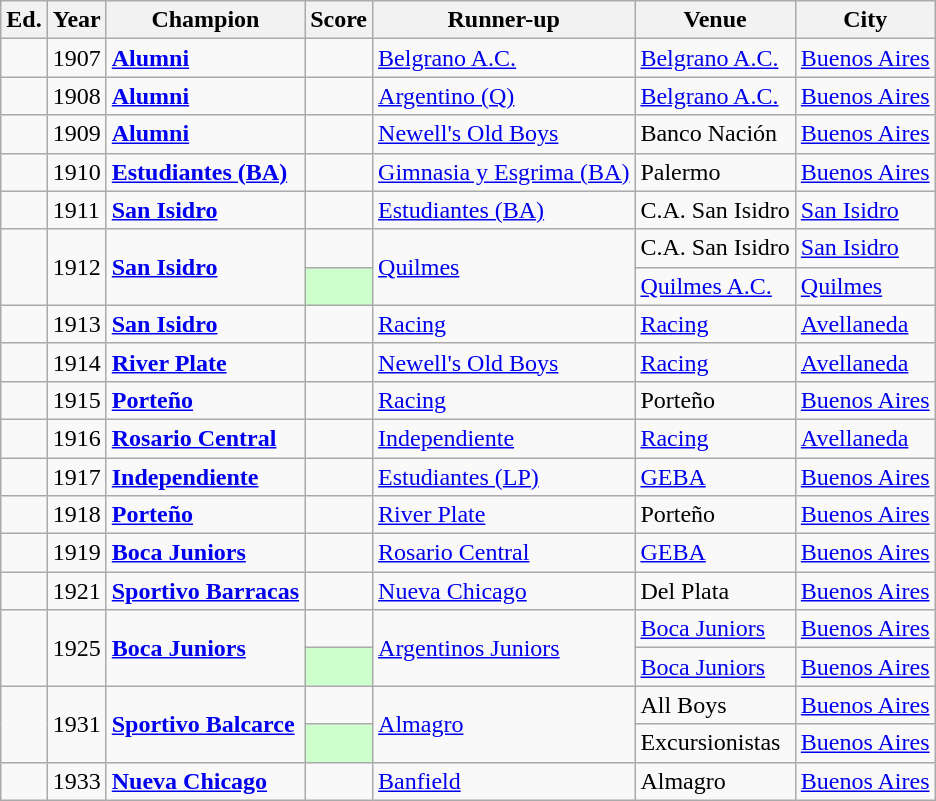<table class="wikitable sortable" style="text-align:">
<tr>
<th width= px>Ed.</th>
<th width= px>Year</th>
<th width= px>Champion</th>
<th width= px>Score</th>
<th width= px>Runner-up</th>
<th width= px>Venue</th>
<th width= px>City</th>
</tr>
<tr>
<td></td>
<td>1907</td>
<td><strong><a href='#'>Alumni</a></strong> </td>
<td></td>
<td><a href='#'>Belgrano A.C.</a></td>
<td><a href='#'>Belgrano A.C.</a></td>
<td><a href='#'>Buenos Aires</a></td>
</tr>
<tr>
<td></td>
<td>1908</td>
<td><strong><a href='#'>Alumni</a></strong> </td>
<td></td>
<td><a href='#'>Argentino (Q)</a></td>
<td><a href='#'>Belgrano A.C.</a></td>
<td><a href='#'>Buenos Aires</a></td>
</tr>
<tr>
<td></td>
<td>1909</td>
<td><strong><a href='#'>Alumni</a></strong> </td>
<td></td>
<td><a href='#'>Newell's Old Boys</a></td>
<td>Banco Nación </td>
<td><a href='#'>Buenos Aires</a></td>
</tr>
<tr>
<td></td>
<td>1910</td>
<td><strong><a href='#'>Estudiantes (BA)</a></strong> </td>
<td></td>
<td><a href='#'>Gimnasia y Esgrima (BA)</a></td>
<td>Palermo </td>
<td><a href='#'>Buenos Aires</a></td>
</tr>
<tr>
<td></td>
<td>1911</td>
<td><strong><a href='#'>San Isidro</a></strong> </td>
<td></td>
<td><a href='#'>Estudiantes (BA)</a></td>
<td>C.A. San Isidro</td>
<td><a href='#'>San Isidro</a></td>
</tr>
<tr>
<td rowspan=2></td>
<td rowspan=2>1912</td>
<td rowspan=2><strong><a href='#'>San Isidro</a></strong> </td>
<td></td>
<td rowspan=2><a href='#'>Quilmes</a></td>
<td>C.A. San Isidro</td>
<td><a href='#'>San Isidro</a></td>
</tr>
<tr>
<td bgcolor=#ccffcc></td>
<td><a href='#'>Quilmes A.C.</a></td>
<td><a href='#'>Quilmes</a></td>
</tr>
<tr>
<td></td>
<td>1913</td>
<td><strong><a href='#'>San Isidro</a></strong> </td>
<td></td>
<td><a href='#'>Racing</a></td>
<td><a href='#'>Racing</a></td>
<td><a href='#'>Avellaneda</a></td>
</tr>
<tr>
<td></td>
<td>1914</td>
<td><strong><a href='#'>River Plate</a></strong> </td>
<td></td>
<td><a href='#'>Newell's Old Boys</a></td>
<td><a href='#'>Racing</a></td>
<td><a href='#'>Avellaneda</a></td>
</tr>
<tr>
<td></td>
<td>1915</td>
<td><strong><a href='#'>Porteño</a></strong> </td>
<td></td>
<td><a href='#'>Racing</a></td>
<td>Porteño </td>
<td><a href='#'>Buenos Aires</a></td>
</tr>
<tr>
<td></td>
<td>1916</td>
<td><strong><a href='#'>Rosario Central</a></strong> </td>
<td></td>
<td><a href='#'>Independiente</a></td>
<td><a href='#'>Racing</a></td>
<td><a href='#'>Avellaneda</a></td>
</tr>
<tr>
<td></td>
<td>1917</td>
<td><strong><a href='#'>Independiente</a></strong> </td>
<td></td>
<td><a href='#'>Estudiantes (LP)</a></td>
<td><a href='#'>GEBA</a></td>
<td><a href='#'>Buenos Aires</a></td>
</tr>
<tr>
<td></td>
<td>1918</td>
<td><strong><a href='#'>Porteño</a></strong> </td>
<td></td>
<td><a href='#'>River Plate</a></td>
<td>Porteño </td>
<td><a href='#'>Buenos Aires</a></td>
</tr>
<tr>
<td></td>
<td>1919</td>
<td><strong><a href='#'>Boca Juniors</a></strong> </td>
<td></td>
<td><a href='#'>Rosario Central</a></td>
<td><a href='#'>GEBA</a></td>
<td><a href='#'>Buenos Aires</a></td>
</tr>
<tr>
<td></td>
<td>1921</td>
<td><strong> <a href='#'>Sportivo Barracas</a></strong> </td>
<td></td>
<td><a href='#'>Nueva Chicago</a></td>
<td>Del Plata </td>
<td><a href='#'>Buenos Aires</a></td>
</tr>
<tr>
<td rowspan=2></td>
<td rowspan=2>1925</td>
<td rowspan=2><strong><a href='#'>Boca Juniors</a></strong> </td>
<td></td>
<td rowspan=2><a href='#'>Argentinos Juniors</a></td>
<td><a href='#'>Boca Juniors</a></td>
<td><a href='#'>Buenos Aires</a></td>
</tr>
<tr>
<td bgcolor=#ccffcc></td>
<td><a href='#'>Boca Juniors</a></td>
<td><a href='#'>Buenos Aires</a></td>
</tr>
<tr>
<td rowspan=2></td>
<td rowspan=2>1931</td>
<td rowspan=2><strong><a href='#'>Sportivo Balcarce</a></strong> </td>
<td></td>
<td rowspan=2><a href='#'>Almagro</a></td>
<td>All Boys</td>
<td><a href='#'>Buenos Aires</a></td>
</tr>
<tr>
<td bgcolor=#ccffcc></td>
<td>Excursionistas</td>
<td><a href='#'>Buenos Aires</a></td>
</tr>
<tr>
<td></td>
<td>1933</td>
<td><strong><a href='#'>Nueva Chicago</a></strong> </td>
<td></td>
<td><a href='#'>Banfield</a></td>
<td>Almagro </td>
<td><a href='#'>Buenos Aires</a></td>
</tr>
</table>
